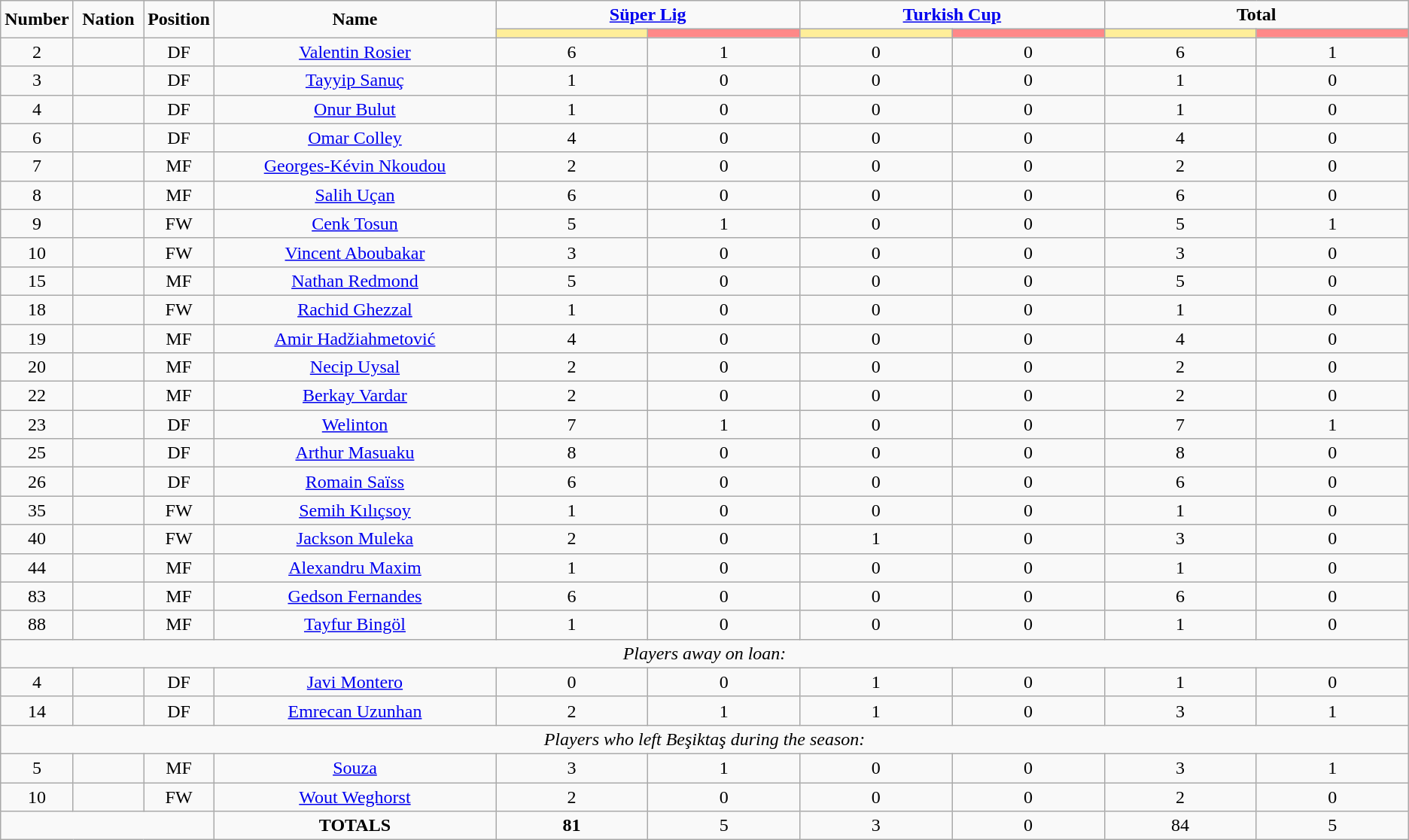<table class="wikitable" style="text-align:center;">
<tr>
<td rowspan="2"  style="width:5%; text-align:center;"><strong>Number</strong></td>
<td rowspan="2"  style="width:5%; text-align:center;"><strong>Nation</strong></td>
<td rowspan="2"  style="width:5%; text-align:center;"><strong>Position</strong></td>
<td rowspan="2"  style="width:20%; text-align:center;"><strong>Name</strong></td>
<td colspan="2" style="text-align:center;"><strong><a href='#'>Süper Lig</a></strong></td>
<td colspan="2" style="text-align:center;"><strong><a href='#'>Turkish Cup</a></strong></td>
<td colspan="2" style="text-align:center;"><strong>Total</strong></td>
</tr>
<tr>
<th style="width:60px; background:#fe9;"></th>
<th style="width:60px; background:#ff8888;"></th>
<th style="width:60px; background:#fe9;"></th>
<th style="width:60px; background:#ff8888;"></th>
<th style="width:60px; background:#fe9;"></th>
<th style="width:60px; background:#ff8888;"></th>
</tr>
<tr>
<td>2</td>
<td></td>
<td>DF</td>
<td><a href='#'>Valentin Rosier</a></td>
<td>6</td>
<td>1</td>
<td>0</td>
<td>0</td>
<td>6</td>
<td>1</td>
</tr>
<tr>
<td>3</td>
<td></td>
<td>DF</td>
<td><a href='#'>Tayyip Sanuç</a></td>
<td>1</td>
<td>0</td>
<td>0</td>
<td>0</td>
<td>1</td>
<td>0</td>
</tr>
<tr>
<td>4</td>
<td></td>
<td>DF</td>
<td><a href='#'>Onur Bulut</a></td>
<td>1</td>
<td>0</td>
<td>0</td>
<td>0</td>
<td>1</td>
<td>0</td>
</tr>
<tr>
<td>6</td>
<td></td>
<td>DF</td>
<td><a href='#'>Omar Colley</a></td>
<td>4</td>
<td>0</td>
<td>0</td>
<td>0</td>
<td>4</td>
<td>0</td>
</tr>
<tr>
<td>7</td>
<td></td>
<td>MF</td>
<td><a href='#'>Georges-Kévin Nkoudou</a></td>
<td>2</td>
<td>0</td>
<td>0</td>
<td>0</td>
<td>2</td>
<td>0</td>
</tr>
<tr>
<td>8</td>
<td></td>
<td>MF</td>
<td><a href='#'>Salih Uçan</a></td>
<td>6</td>
<td>0</td>
<td>0</td>
<td>0</td>
<td>6</td>
<td>0</td>
</tr>
<tr>
<td>9</td>
<td></td>
<td>FW</td>
<td><a href='#'>Cenk Tosun</a></td>
<td>5</td>
<td>1</td>
<td>0</td>
<td>0</td>
<td>5</td>
<td>1</td>
</tr>
<tr>
<td>10</td>
<td></td>
<td>FW</td>
<td><a href='#'>Vincent Aboubakar</a></td>
<td>3</td>
<td>0</td>
<td>0</td>
<td>0</td>
<td>3</td>
<td>0</td>
</tr>
<tr>
<td>15</td>
<td></td>
<td>MF</td>
<td><a href='#'>Nathan Redmond</a></td>
<td>5</td>
<td>0</td>
<td>0</td>
<td>0</td>
<td>5</td>
<td>0</td>
</tr>
<tr>
<td>18</td>
<td></td>
<td>FW</td>
<td><a href='#'>Rachid Ghezzal</a></td>
<td>1</td>
<td>0</td>
<td>0</td>
<td>0</td>
<td>1</td>
<td>0</td>
</tr>
<tr>
<td>19</td>
<td></td>
<td>MF</td>
<td><a href='#'>Amir Hadžiahmetović</a></td>
<td>4</td>
<td>0</td>
<td>0</td>
<td>0</td>
<td>4</td>
<td>0</td>
</tr>
<tr>
<td>20</td>
<td></td>
<td>MF</td>
<td><a href='#'>Necip Uysal</a></td>
<td>2</td>
<td>0</td>
<td>0</td>
<td>0</td>
<td>2</td>
<td>0</td>
</tr>
<tr>
<td>22</td>
<td></td>
<td>MF</td>
<td><a href='#'>Berkay Vardar</a></td>
<td>2</td>
<td>0</td>
<td>0</td>
<td>0</td>
<td>2</td>
<td>0</td>
</tr>
<tr>
<td>23</td>
<td></td>
<td>DF</td>
<td><a href='#'>Welinton</a></td>
<td>7</td>
<td>1</td>
<td>0</td>
<td>0</td>
<td>7</td>
<td>1</td>
</tr>
<tr>
<td>25</td>
<td></td>
<td>DF</td>
<td><a href='#'>Arthur Masuaku</a></td>
<td>8</td>
<td>0</td>
<td>0</td>
<td>0</td>
<td>8</td>
<td>0</td>
</tr>
<tr>
<td>26</td>
<td></td>
<td>DF</td>
<td><a href='#'>Romain Saïss</a></td>
<td>6</td>
<td>0</td>
<td>0</td>
<td>0</td>
<td>6</td>
<td>0</td>
</tr>
<tr>
<td>35</td>
<td></td>
<td>FW</td>
<td><a href='#'>Semih Kılıçsoy</a></td>
<td>1</td>
<td>0</td>
<td>0</td>
<td>0</td>
<td>1</td>
<td>0</td>
</tr>
<tr>
<td>40</td>
<td></td>
<td>FW</td>
<td><a href='#'>Jackson Muleka</a></td>
<td>2</td>
<td>0</td>
<td>1</td>
<td>0</td>
<td>3</td>
<td>0</td>
</tr>
<tr>
<td>44</td>
<td></td>
<td>MF</td>
<td><a href='#'>Alexandru Maxim</a></td>
<td>1</td>
<td>0</td>
<td>0</td>
<td>0</td>
<td>1</td>
<td>0</td>
</tr>
<tr>
<td>83</td>
<td></td>
<td>MF</td>
<td><a href='#'>Gedson Fernandes</a></td>
<td>6</td>
<td>0</td>
<td>0</td>
<td>0</td>
<td>6</td>
<td>0</td>
</tr>
<tr>
<td>88</td>
<td></td>
<td>MF</td>
<td><a href='#'>Tayfur Bingöl</a></td>
<td>1</td>
<td>0</td>
<td>0</td>
<td>0</td>
<td>1</td>
<td>0</td>
</tr>
<tr>
<td colspan="14"><em>Players away on loan:</em></td>
</tr>
<tr>
<td>4</td>
<td></td>
<td>DF</td>
<td><a href='#'>Javi Montero</a></td>
<td>0</td>
<td>0</td>
<td>1</td>
<td>0</td>
<td>1</td>
<td>0</td>
</tr>
<tr>
<td>14</td>
<td></td>
<td>DF</td>
<td><a href='#'>Emrecan Uzunhan</a></td>
<td>2</td>
<td>1</td>
<td>1</td>
<td>0</td>
<td>3</td>
<td>1</td>
</tr>
<tr>
<td colspan="14"><em>Players who left Beşiktaş during the season:</em></td>
</tr>
<tr>
<td>5</td>
<td></td>
<td>MF</td>
<td><a href='#'>Souza</a></td>
<td>3</td>
<td>1</td>
<td>0</td>
<td>0</td>
<td>3</td>
<td>1</td>
</tr>
<tr>
<td>10</td>
<td></td>
<td>FW</td>
<td><a href='#'>Wout Weghorst</a></td>
<td>2</td>
<td>0</td>
<td>0</td>
<td>0</td>
<td>2</td>
<td>0</td>
</tr>
<tr>
<td colspan="3"></td>
<td><strong>TOTALS</strong></td>
<td><strong>81<em></td>
<td></strong>5<strong></td>
<td></strong>3<strong></td>
<td></strong>0<strong></td>
<td></strong>84<strong></td>
<td></strong>5<strong></td>
</tr>
</table>
